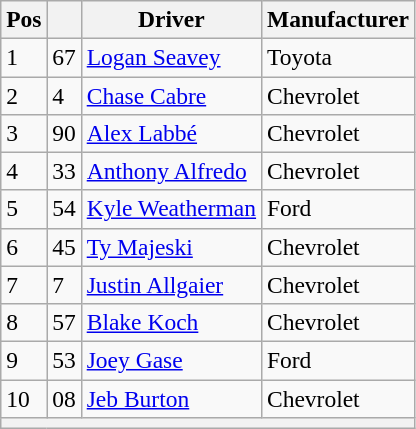<table class="wikitable" style="font-size:98%">
<tr>
<th>Pos</th>
<th></th>
<th>Driver</th>
<th>Manufacturer</th>
</tr>
<tr>
<td>1</td>
<td>67</td>
<td><a href='#'>Logan Seavey</a></td>
<td>Toyota</td>
</tr>
<tr>
<td>2</td>
<td>4</td>
<td><a href='#'>Chase Cabre</a></td>
<td>Chevrolet</td>
</tr>
<tr>
<td>3</td>
<td>90</td>
<td><a href='#'>Alex Labbé</a></td>
<td>Chevrolet</td>
</tr>
<tr>
<td>4</td>
<td>33</td>
<td><a href='#'>Anthony Alfredo</a></td>
<td>Chevrolet</td>
</tr>
<tr>
<td>5</td>
<td>54</td>
<td><a href='#'>Kyle Weatherman</a></td>
<td>Ford</td>
</tr>
<tr>
<td>6</td>
<td>45</td>
<td><a href='#'>Ty Majeski</a></td>
<td>Chevrolet</td>
</tr>
<tr>
<td>7</td>
<td>7</td>
<td><a href='#'>Justin Allgaier</a></td>
<td>Chevrolet</td>
</tr>
<tr>
<td>8</td>
<td>57</td>
<td><a href='#'>Blake Koch</a></td>
<td>Chevrolet</td>
</tr>
<tr>
<td>9</td>
<td>53</td>
<td><a href='#'>Joey Gase</a></td>
<td>Ford</td>
</tr>
<tr>
<td>10</td>
<td>08</td>
<td><a href='#'>Jeb Burton</a></td>
<td>Chevrolet</td>
</tr>
<tr>
<th colspan=4></th>
</tr>
</table>
